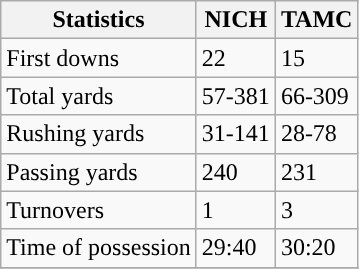<table class="wikitable" style="float: left;">
<tr>
<th>Statistics</th>
<th>NICH</th>
<th>TAMC</th>
</tr>
<tr>
<td>First downs</td>
<td>22</td>
<td>15</td>
</tr>
<tr>
<td>Total yards</td>
<td>57-381</td>
<td>66-309</td>
</tr>
<tr>
<td>Rushing yards</td>
<td>31-141</td>
<td>28-78</td>
</tr>
<tr>
<td>Passing yards</td>
<td>240</td>
<td>231</td>
</tr>
<tr>
<td>Turnovers</td>
<td>1</td>
<td>3</td>
</tr>
<tr>
<td>Time of possession</td>
<td>29:40</td>
<td>30:20</td>
</tr>
<tr>
</tr>
</table>
